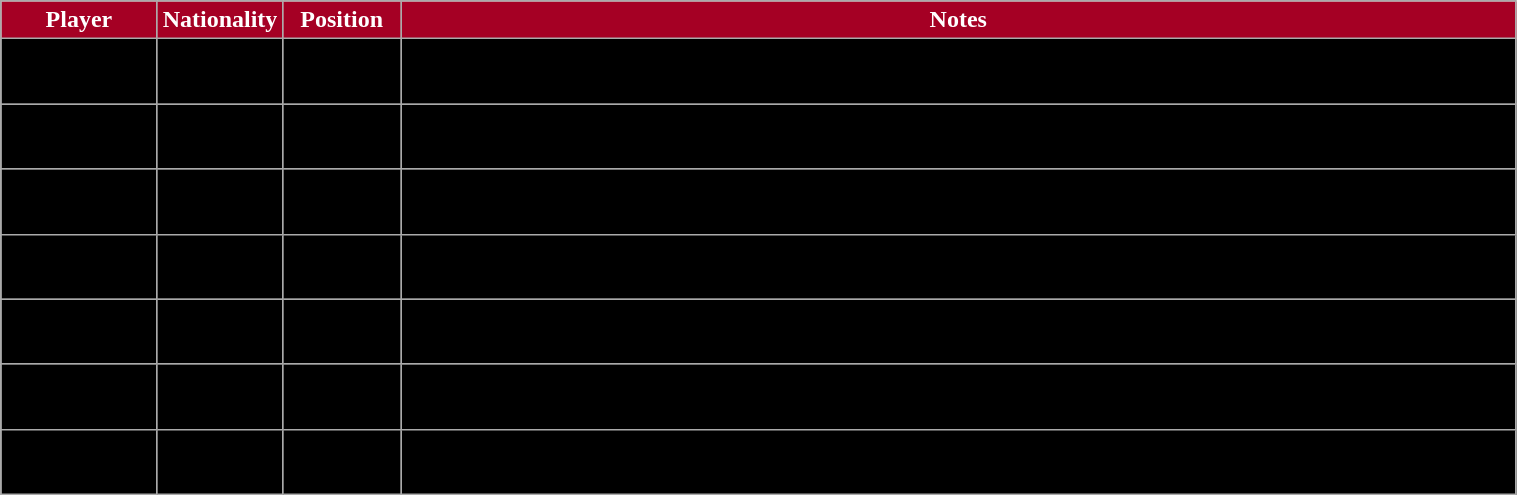<table class="wikitable" width="80%">
<tr align="center"  style=" background:#A50024;color:#FFFFFF;">
<td><strong>Player</strong></td>
<td><strong>Nationality</strong></td>
<td><strong>Position</strong></td>
<td><strong>Notes</strong></td>
</tr>
<tr align="center" bgcolor=" ">
<td>Laura Bellamy</td>
<td></td>
<td>Goaltender</td>
<td>Senior Goalie of the Year and All-Area Player of the Year in Duluth, Minnesota in 2009, two-time all-state selection, All-Lake Superior Conference first team in 2008-09</td>
</tr>
<tr align="center" bgcolor=" ">
<td>Margaret Chute,</td>
<td></td>
<td>Forward</td>
<td>Minnesota Ms. Hockey top five finalist in 2009, member of the state championship team in hockey in 2007 and 2009</td>
</tr>
<tr align="center" bgcolor=" ">
<td>Jillian Dempsey,</td>
<td></td>
<td>Forward</td>
<td>Boston Bruins John B. Carlton Award winner in 2009, member of the USA U-18 National Team that won the IIHF World Championship in 2009</td>
</tr>
<tr align="center" bgcolor=" ">
<td>Hilary Hayssen,</td>
<td></td>
<td>Defense</td>
<td>Member of the hockey state championship team in 2007 and 2009 and the lacrosse state championship team in 2008, played high school hockey at The Blake School with Harvard teammates Katharine and Margaret Chute</td>
</tr>
<tr align="center" bgcolor=" ">
<td>Josephine Pucci,</td>
<td></td>
<td>Defense</td>
<td>Captain of the Mid Fairfield Connecticut Stars which took silver in 2005 and bronze in 2008 and 2009 at the USA Hockey Nationals</td>
</tr>
<tr align="center" bgcolor=" ">
<td>Kelsey Romatoski,</td>
<td></td>
<td>Defense</td>
<td>Minnesota Ms. Hockey top five finalist in 2009 led team to state hockey championship and was a member of the all-tournament team in 2005</td>
</tr>
<tr align="center" bgcolor=" ">
<td>Kaitlin Spurling,</td>
<td></td>
<td>Forward</td>
<td>Chuck Vernon Award winner as Division I Tournament MVP in 2008, Eastern Independent League MVP in 2006 and 2007</td>
</tr>
</table>
